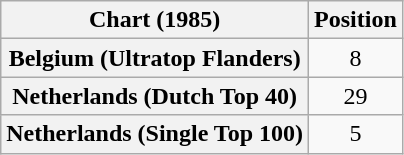<table class="wikitable sortable plainrowheaders" style="text-align:center">
<tr>
<th>Chart (1985)</th>
<th>Position</th>
</tr>
<tr>
<th scope="row">Belgium (Ultratop Flanders)</th>
<td>8</td>
</tr>
<tr>
<th scope="row">Netherlands (Dutch Top 40)</th>
<td>29</td>
</tr>
<tr>
<th scope="row">Netherlands (Single Top 100)</th>
<td>5</td>
</tr>
</table>
